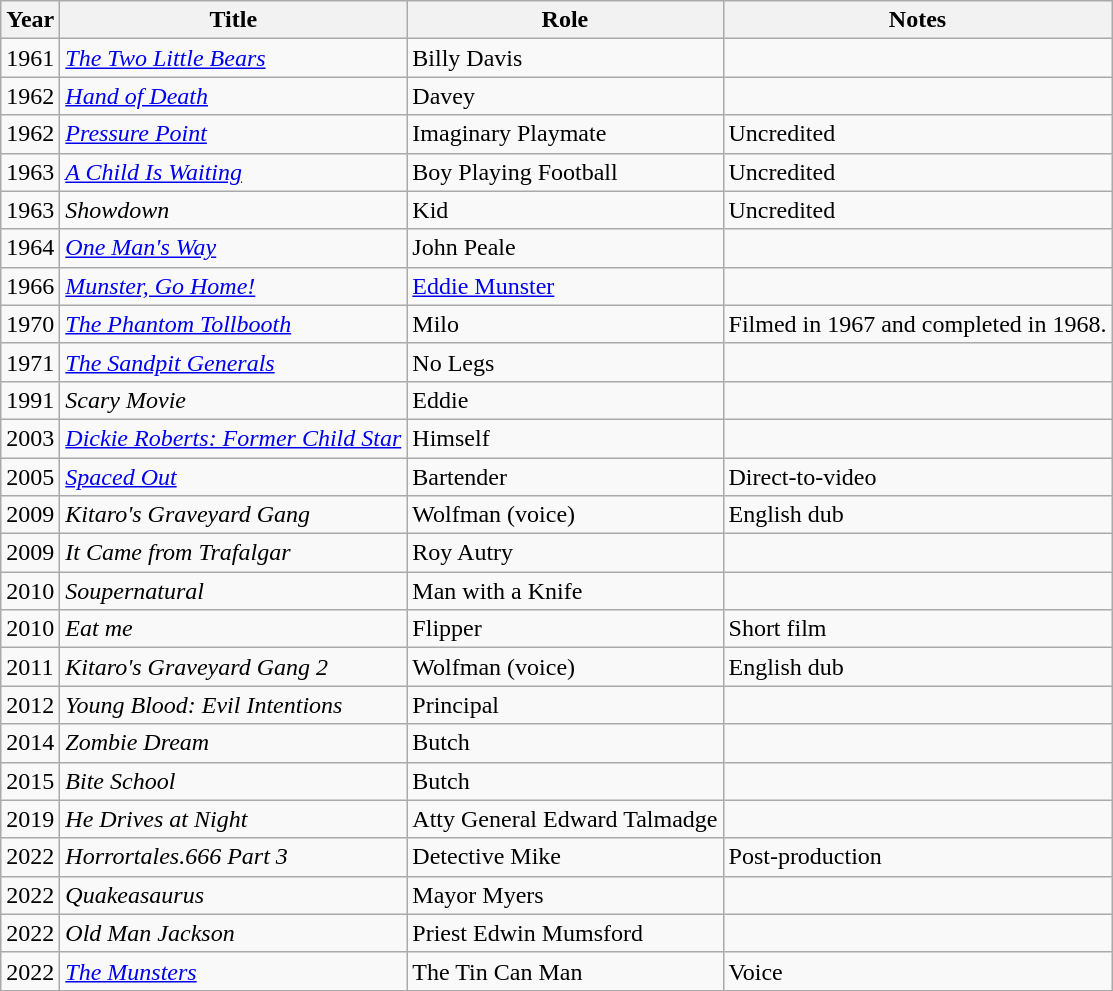<table class="wikitable">
<tr>
<th>Year</th>
<th>Title</th>
<th>Role</th>
<th>Notes</th>
</tr>
<tr>
<td>1961</td>
<td><em><a href='#'>The Two Little Bears</a></em></td>
<td>Billy Davis</td>
<td></td>
</tr>
<tr>
<td>1962</td>
<td><em><a href='#'>Hand of Death</a></em></td>
<td>Davey</td>
<td></td>
</tr>
<tr>
<td>1962</td>
<td><em><a href='#'>Pressure Point</a></em></td>
<td>Imaginary Playmate</td>
<td>Uncredited</td>
</tr>
<tr>
<td>1963</td>
<td><em><a href='#'>A Child Is Waiting</a></em></td>
<td>Boy Playing Football</td>
<td>Uncredited</td>
</tr>
<tr>
<td>1963</td>
<td><em>Showdown</em></td>
<td>Kid</td>
<td>Uncredited</td>
</tr>
<tr>
<td>1964</td>
<td><em><a href='#'>One Man's Way</a></em></td>
<td>John Peale</td>
<td></td>
</tr>
<tr>
<td>1966</td>
<td><em><a href='#'>Munster, Go Home!</a></em></td>
<td><a href='#'>Eddie Munster</a></td>
<td></td>
</tr>
<tr>
<td>1970</td>
<td><em><a href='#'>The Phantom Tollbooth</a></em></td>
<td>Milo</td>
<td>Filmed in 1967 and completed in 1968.</td>
</tr>
<tr>
<td>1971</td>
<td><em><a href='#'>The Sandpit Generals</a></em></td>
<td>No Legs</td>
<td></td>
</tr>
<tr>
<td>1991</td>
<td><em>Scary Movie</em></td>
<td>Eddie</td>
<td></td>
</tr>
<tr>
<td>2003</td>
<td><em><a href='#'>Dickie Roberts: Former Child Star</a></em></td>
<td>Himself</td>
<td></td>
</tr>
<tr>
<td>2005</td>
<td><em><a href='#'>Spaced Out</a></em></td>
<td>Bartender</td>
<td>Direct-to-video</td>
</tr>
<tr>
<td>2009</td>
<td><em>Kitaro's Graveyard Gang</em></td>
<td>Wolfman (voice)</td>
<td>English dub</td>
</tr>
<tr>
<td>2009</td>
<td><em>It Came from Trafalgar</em></td>
<td>Roy Autry</td>
<td></td>
</tr>
<tr>
<td>2010</td>
<td><em>Soupernatural</em></td>
<td>Man with a Knife</td>
<td></td>
</tr>
<tr>
<td>2010</td>
<td><em>Eat me</em></td>
<td>Flipper</td>
<td>Short film</td>
</tr>
<tr>
<td>2011</td>
<td><em>Kitaro's Graveyard Gang 2</em></td>
<td>Wolfman (voice)</td>
<td>English dub</td>
</tr>
<tr>
<td>2012</td>
<td><em>Young Blood: Evil Intentions</em></td>
<td>Principal</td>
<td></td>
</tr>
<tr>
<td>2014</td>
<td><em>Zombie Dream</em></td>
<td>Butch</td>
<td></td>
</tr>
<tr>
<td>2015</td>
<td><em>Bite School</em></td>
<td>Butch</td>
<td></td>
</tr>
<tr>
<td>2019</td>
<td><em>He Drives at Night</em></td>
<td>Atty General Edward Talmadge</td>
<td></td>
</tr>
<tr>
<td>2022</td>
<td><em>Horrortales.666 Part 3</em></td>
<td>Detective Mike</td>
<td>Post-production</td>
</tr>
<tr>
<td>2022</td>
<td><em>Quakeasaurus</em></td>
<td>Mayor Myers</td>
<td></td>
</tr>
<tr>
<td>2022</td>
<td><em>Old Man Jackson</em></td>
<td>Priest Edwin Mumsford</td>
<td></td>
</tr>
<tr>
<td>2022</td>
<td><em><a href='#'>The Munsters</a></em></td>
<td>The Tin Can Man</td>
<td>Voice</td>
</tr>
</table>
